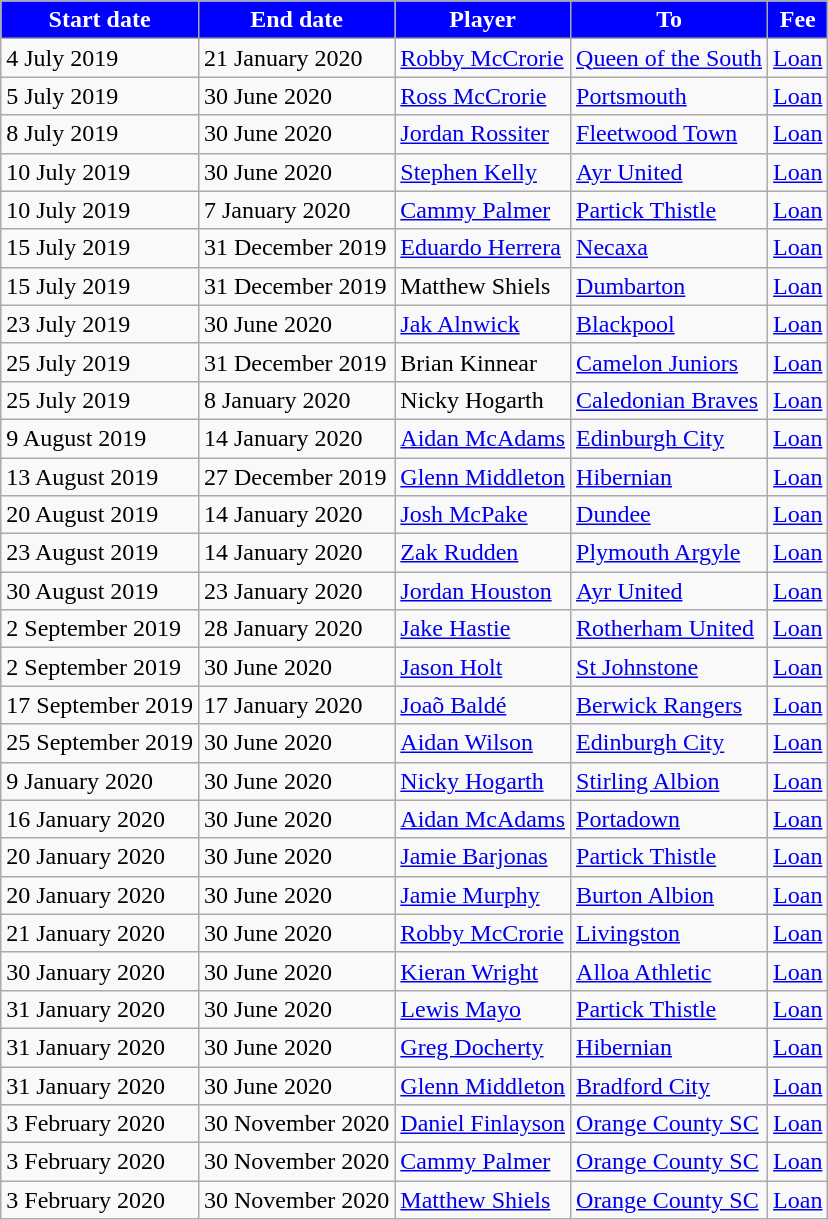<table class="wikitable sortable">
<tr>
<th style="background:#00f; color:white;">Start date</th>
<th style="background:#00f; color:white;">End date</th>
<th style="background:#00f; color:white;">Player</th>
<th style="background:#00f; color:white;">To</th>
<th style="background:#00f; color:white;">Fee</th>
</tr>
<tr>
<td>4 July 2019</td>
<td>21 January 2020</td>
<td style="text-align:left;"> <a href='#'>Robby McCrorie</a></td>
<td style="text-align:left;"> <a href='#'>Queen of the South</a></td>
<td><a href='#'>Loan</a></td>
</tr>
<tr>
<td>5 July 2019</td>
<td>30 June 2020</td>
<td style="text-align:left;"> <a href='#'>Ross McCrorie</a></td>
<td style="text-align:left;"> <a href='#'>Portsmouth</a></td>
<td><a href='#'>Loan</a></td>
</tr>
<tr>
<td>8 July 2019</td>
<td>30 June 2020</td>
<td style="text-align:left;"> <a href='#'>Jordan Rossiter</a></td>
<td style="text-align:left;"> <a href='#'>Fleetwood Town</a></td>
<td><a href='#'>Loan</a></td>
</tr>
<tr>
<td>10 July 2019</td>
<td>30 June 2020</td>
<td style="text-align:left;"> <a href='#'>Stephen Kelly</a></td>
<td style="text-align:left;"> <a href='#'>Ayr United</a></td>
<td><a href='#'>Loan</a></td>
</tr>
<tr>
<td>10 July 2019</td>
<td>7 January 2020</td>
<td style="text-align:left;"> <a href='#'>Cammy Palmer</a></td>
<td style="text-align:left;"> <a href='#'>Partick Thistle</a></td>
<td><a href='#'>Loan</a></td>
</tr>
<tr>
<td>15 July 2019</td>
<td>31 December 2019</td>
<td style="text-align:left;"> <a href='#'>Eduardo Herrera</a></td>
<td style="text-align:left;"> <a href='#'>Necaxa</a></td>
<td><a href='#'>Loan</a></td>
</tr>
<tr>
<td>15 July 2019</td>
<td>31 December 2019</td>
<td style="text-align:left;"> Matthew Shiels</td>
<td style="text-align:left;"> <a href='#'>Dumbarton</a></td>
<td><a href='#'>Loan</a></td>
</tr>
<tr>
<td>23 July 2019</td>
<td>30 June 2020</td>
<td style="text-align:left;"> <a href='#'>Jak Alnwick</a></td>
<td style="text-align:left;"> <a href='#'>Blackpool</a></td>
<td> <a href='#'>Loan</a></td>
</tr>
<tr>
<td>25 July 2019</td>
<td>31 December 2019</td>
<td style="text-align:left;"> Brian Kinnear</td>
<td style="text-align:left;"> <a href='#'>Camelon Juniors</a></td>
<td><a href='#'>Loan</a></td>
</tr>
<tr>
<td>25 July 2019</td>
<td>8 January 2020</td>
<td style="text-align:left;"> Nicky Hogarth</td>
<td style="text-align:left;"> <a href='#'>Caledonian Braves</a></td>
<td><a href='#'>Loan</a></td>
</tr>
<tr>
<td>9 August 2019</td>
<td>14 January 2020</td>
<td style="text-align:left;"> <a href='#'>Aidan McAdams</a></td>
<td style="text-align:left;"> <a href='#'>Edinburgh City</a></td>
<td><a href='#'>Loan</a></td>
</tr>
<tr>
<td>13 August 2019</td>
<td>27 December 2019</td>
<td style="text-align:left;"> <a href='#'>Glenn Middleton</a></td>
<td style="text-align:left;"> <a href='#'>Hibernian</a></td>
<td><a href='#'>Loan</a></td>
</tr>
<tr>
<td>20 August 2019</td>
<td>14 January 2020</td>
<td style="text-align:left;"> <a href='#'>Josh McPake</a></td>
<td style="text-align:left;"> <a href='#'>Dundee</a></td>
<td><a href='#'>Loan</a></td>
</tr>
<tr>
<td>23 August 2019</td>
<td>14 January 2020</td>
<td style="text-align:left;"> <a href='#'>Zak Rudden</a></td>
<td style="text-align:left;"> <a href='#'>Plymouth Argyle</a></td>
<td><a href='#'>Loan</a></td>
</tr>
<tr>
<td>30 August 2019</td>
<td>23 January 2020</td>
<td style="text-align:left;"> <a href='#'>Jordan Houston</a></td>
<td style="text-align:left;"> <a href='#'>Ayr United</a></td>
<td><a href='#'>Loan</a></td>
</tr>
<tr>
<td>2 September 2019</td>
<td>28 January 2020</td>
<td style="text-align:left;"> <a href='#'>Jake Hastie</a></td>
<td style="text-align:left;"> <a href='#'>Rotherham United</a></td>
<td><a href='#'>Loan</a></td>
</tr>
<tr>
<td>2 September 2019</td>
<td>30 June 2020</td>
<td style="text-align:left;"> <a href='#'>Jason Holt</a></td>
<td style="text-align:left;"> <a href='#'>St Johnstone</a></td>
<td><a href='#'>Loan</a></td>
</tr>
<tr>
<td>17 September 2019</td>
<td>17 January 2020</td>
<td style="text-align:left;"> <a href='#'>Joaõ Baldé</a></td>
<td style="text-align:left;"> <a href='#'>Berwick Rangers</a></td>
<td><a href='#'>Loan</a></td>
</tr>
<tr>
<td>25 September 2019</td>
<td>30 June 2020</td>
<td style="text-align:left;"> <a href='#'>Aidan Wilson</a></td>
<td style="text-align:left;"> <a href='#'>Edinburgh City</a></td>
<td><a href='#'>Loan</a></td>
</tr>
<tr>
<td>9 January 2020</td>
<td>30 June 2020</td>
<td style="text-align:left;"> <a href='#'>Nicky Hogarth</a></td>
<td style="text-align:left;"> <a href='#'>Stirling Albion</a></td>
<td><a href='#'>Loan</a></td>
</tr>
<tr>
<td>16 January 2020</td>
<td>30 June 2020</td>
<td style="text-align:left;"> <a href='#'>Aidan McAdams</a></td>
<td style="text-align:left;"> <a href='#'>Portadown</a></td>
<td><a href='#'>Loan</a></td>
</tr>
<tr>
<td>20 January 2020</td>
<td>30 June 2020</td>
<td style="text-align:left;"> <a href='#'>Jamie Barjonas</a></td>
<td style="text-align:left;"> <a href='#'>Partick Thistle</a></td>
<td><a href='#'>Loan</a></td>
</tr>
<tr>
<td>20 January 2020</td>
<td>30 June 2020</td>
<td style="text-align:left;"> <a href='#'>Jamie Murphy</a></td>
<td style="text-align:left;"> <a href='#'>Burton Albion</a></td>
<td><a href='#'>Loan</a></td>
</tr>
<tr>
<td>21 January 2020</td>
<td>30 June 2020</td>
<td style="text-align:left;"> <a href='#'>Robby McCrorie</a></td>
<td style="text-align:left;"> <a href='#'>Livingston</a></td>
<td><a href='#'>Loan</a></td>
</tr>
<tr>
<td>30 January 2020</td>
<td>30 June 2020</td>
<td style="text-align:left;"> <a href='#'>Kieran Wright</a></td>
<td style="text-align:left;"> <a href='#'>Alloa Athletic</a></td>
<td><a href='#'>Loan</a></td>
</tr>
<tr>
<td>31 January 2020</td>
<td>30 June 2020</td>
<td style="text-align:left;"> <a href='#'>Lewis Mayo</a></td>
<td style="text-align:left;"> <a href='#'>Partick Thistle</a></td>
<td><a href='#'>Loan</a></td>
</tr>
<tr>
<td>31 January 2020</td>
<td>30 June 2020</td>
<td style="text-align:left;"> <a href='#'>Greg Docherty</a></td>
<td style="text-align:left;"> <a href='#'>Hibernian</a></td>
<td><a href='#'>Loan</a></td>
</tr>
<tr>
<td>31 January 2020</td>
<td>30 June 2020</td>
<td style="text-align:left;"> <a href='#'>Glenn Middleton</a></td>
<td style="text-align:left;"> <a href='#'>Bradford City</a></td>
<td><a href='#'>Loan</a></td>
</tr>
<tr>
<td>3 February 2020</td>
<td>30 November 2020</td>
<td style="text-align:left;"> <a href='#'>Daniel Finlayson</a></td>
<td style="text-align:left;"> <a href='#'>Orange County SC</a></td>
<td><a href='#'>Loan</a></td>
</tr>
<tr>
<td>3 February 2020</td>
<td>30 November 2020</td>
<td style="text-align:left;"> <a href='#'>Cammy Palmer</a></td>
<td style="text-align:left;"> <a href='#'>Orange County SC</a></td>
<td><a href='#'>Loan</a></td>
</tr>
<tr>
<td>3 February 2020</td>
<td>30 November 2020</td>
<td style="text-align:left;"> <a href='#'>Matthew Shiels</a></td>
<td style="text-align:left;"> <a href='#'>Orange County SC</a></td>
<td><a href='#'>Loan</a></td>
</tr>
</table>
